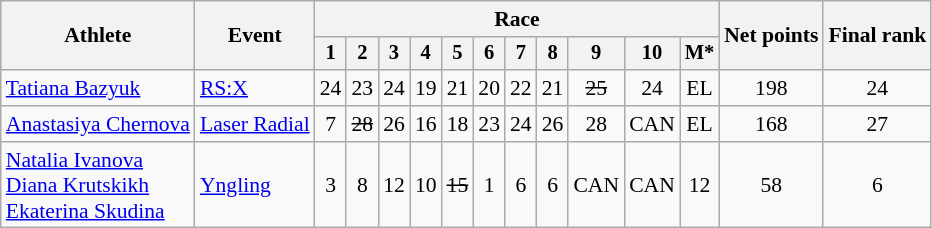<table class="wikitable" style="font-size:90%">
<tr>
<th rowspan="2">Athlete</th>
<th rowspan="2">Event</th>
<th colspan=11>Race</th>
<th rowspan=2>Net points</th>
<th rowspan=2>Final rank</th>
</tr>
<tr style="font-size:95%">
<th>1</th>
<th>2</th>
<th>3</th>
<th>4</th>
<th>5</th>
<th>6</th>
<th>7</th>
<th>8</th>
<th>9</th>
<th>10</th>
<th>M*</th>
</tr>
<tr align=center>
<td align=left><a href='#'>Tatiana Bazyuk</a></td>
<td align=left><a href='#'>RS:X</a></td>
<td>24</td>
<td>23</td>
<td>24</td>
<td>19</td>
<td>21</td>
<td>20</td>
<td>22</td>
<td>21</td>
<td><s>25</s></td>
<td>24</td>
<td>EL</td>
<td>198</td>
<td>24</td>
</tr>
<tr align=center>
<td align=left><a href='#'>Anastasiya Chernova</a></td>
<td align=left><a href='#'>Laser Radial</a></td>
<td>7</td>
<td><s>28</s></td>
<td>26</td>
<td>16</td>
<td>18</td>
<td>23</td>
<td>24</td>
<td>26</td>
<td>28</td>
<td>CAN</td>
<td>EL</td>
<td>168</td>
<td>27</td>
</tr>
<tr align=center>
<td align=left><a href='#'>Natalia Ivanova</a> <br><a href='#'>Diana Krutskikh</a><br><a href='#'>Ekaterina Skudina</a></td>
<td align=left><a href='#'>Yngling</a></td>
<td>3</td>
<td>8</td>
<td>12</td>
<td>10</td>
<td><s>15</s></td>
<td>1</td>
<td>6</td>
<td>6</td>
<td>CAN</td>
<td>CAN</td>
<td>12</td>
<td>58</td>
<td>6</td>
</tr>
</table>
